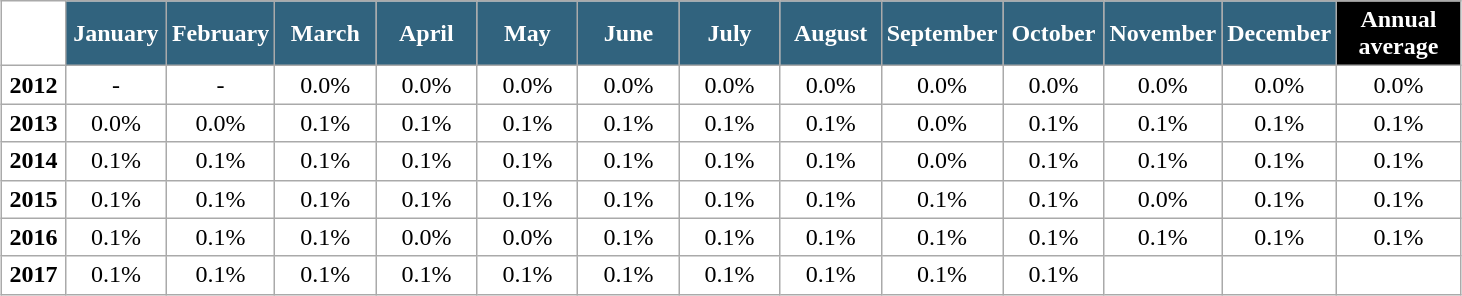<table class="wikitable" style="margin:auto; background:#ffffff;">
<tr>
<th style="background:#FFFFFF; color:#FFFFFF;" width="35px"></th>
<th style="background:#31637E; color:#FFFFFF;" width="60px">January</th>
<th style="background:#31637E; color:#FFFFFF;" width="60px">February</th>
<th style="background:#31637E; color:#FFFFFF;" width="60px">March</th>
<th style="background:#31637E; color:#FFFFFF;" width="60px">April</th>
<th style="background:#31637E; color:#FFFFFF;" width="60px">May</th>
<th style="background:#31637E; color:#FFFFFF;" width="60px">June</th>
<th style="background:#31637E; color:#FFFFFF;" width="60px">July</th>
<th style="background:#31637E; color:#FFFFFF;" width="60px">August</th>
<th style="background:#31637E; color:#FFFFFF;" width="60px">September</th>
<th style="background:#31637E; color:#FFFFFF;" width="60px">October</th>
<th style="background:#31637E; color:#FFFFFF;" width="60px">November</th>
<th style="background:#31637E; color:#FFFFFF;" width="60px">December</th>
<th style="background:#000000; color:#FFFFFF;" width="75px">Annual average</th>
</tr>
<tr align="center">
<td><strong>2012</strong></td>
<td>-</td>
<td>-</td>
<td>0.0%</td>
<td>0.0%</td>
<td>0.0%</td>
<td>0.0%</td>
<td>0.0%</td>
<td>0.0%</td>
<td>0.0%</td>
<td>0.0%</td>
<td>0.0%</td>
<td>0.0%</td>
<td>0.0%</td>
</tr>
<tr align="center">
<td><strong>2013</strong></td>
<td>0.0%</td>
<td>0.0%</td>
<td>0.1%</td>
<td>0.1%</td>
<td>0.1%</td>
<td>0.1%</td>
<td>0.1%</td>
<td>0.1%</td>
<td>0.0%</td>
<td>0.1%</td>
<td>0.1%</td>
<td>0.1%</td>
<td> 0.1%</td>
</tr>
<tr align="center">
<td><strong>2014</strong></td>
<td>0.1%</td>
<td>0.1%</td>
<td>0.1%</td>
<td>0.1%</td>
<td>0.1%</td>
<td>0.1%</td>
<td>0.1%</td>
<td>0.1%</td>
<td>0.0%</td>
<td>0.1%</td>
<td>0.1%</td>
<td>0.1%</td>
<td>0.1%</td>
</tr>
<tr align="center">
<td><strong>2015</strong></td>
<td>0.1%</td>
<td>0.1%</td>
<td>0.1%</td>
<td>0.1%</td>
<td>0.1%</td>
<td>0.1%</td>
<td>0.1%</td>
<td>0.1%</td>
<td>0.1%</td>
<td>0.1%</td>
<td>0.0%</td>
<td>0.1%</td>
<td>0.1%</td>
</tr>
<tr align="center">
<td><strong>2016</strong></td>
<td>0.1%</td>
<td>0.1%</td>
<td>0.1%</td>
<td>0.0%</td>
<td>0.0%</td>
<td>0.1%</td>
<td>0.1%</td>
<td>0.1%</td>
<td>0.1%</td>
<td>0.1%</td>
<td>0.1%</td>
<td>0.1%</td>
<td>0.1%</td>
</tr>
<tr align="center">
<td><strong>2017</strong></td>
<td>0.1%</td>
<td>0.1%</td>
<td>0.1%</td>
<td>0.1%</td>
<td>0.1%</td>
<td>0.1%</td>
<td>0.1%</td>
<td>0.1%</td>
<td>0.1%</td>
<td>0.1%</td>
<td></td>
<td></td>
<td></td>
</tr>
</table>
